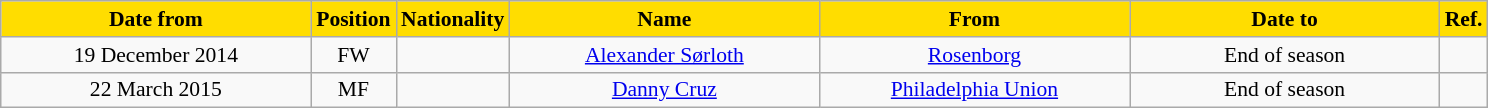<table class="wikitable" style="text-align:center; font-size:90%; ">
<tr>
<th style="background:#FFDD00; color:black; width:200px;">Date from</th>
<th style="background:#FFDD00; color:black; width:50px;">Position</th>
<th style="background:#FFDD00; color:black; width:50px;">Nationality</th>
<th style="background:#FFDD00; color:black; width:200px;">Name</th>
<th style="background:#FFDD00; color:black; width:200px;">From</th>
<th style="background:#FFDD00; color:black; width:200px;">Date to</th>
<th style="background:#FFDD00; color:black; width:25;">Ref.</th>
</tr>
<tr>
<td>19 December 2014</td>
<td>FW</td>
<td></td>
<td><a href='#'>Alexander Sørloth</a></td>
<td><a href='#'>Rosenborg</a></td>
<td>End of season</td>
<td></td>
</tr>
<tr>
<td>22 March 2015</td>
<td>MF</td>
<td></td>
<td><a href='#'>Danny Cruz</a></td>
<td><a href='#'>Philadelphia Union</a></td>
<td>End of season</td>
<td></td>
</tr>
</table>
